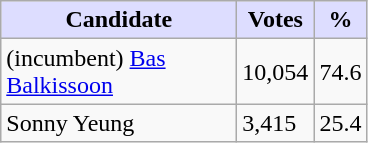<table class="wikitable">
<tr>
<th style="background:#ddf; width:150px;">Candidate</th>
<th style="background:#ddf;">Votes</th>
<th style="background:#ddf;">%</th>
</tr>
<tr>
<td>(incumbent) <a href='#'>Bas Balkissoon</a></td>
<td>10,054</td>
<td>74.6</td>
</tr>
<tr>
<td>Sonny Yeung</td>
<td>3,415</td>
<td>25.4</td>
</tr>
</table>
